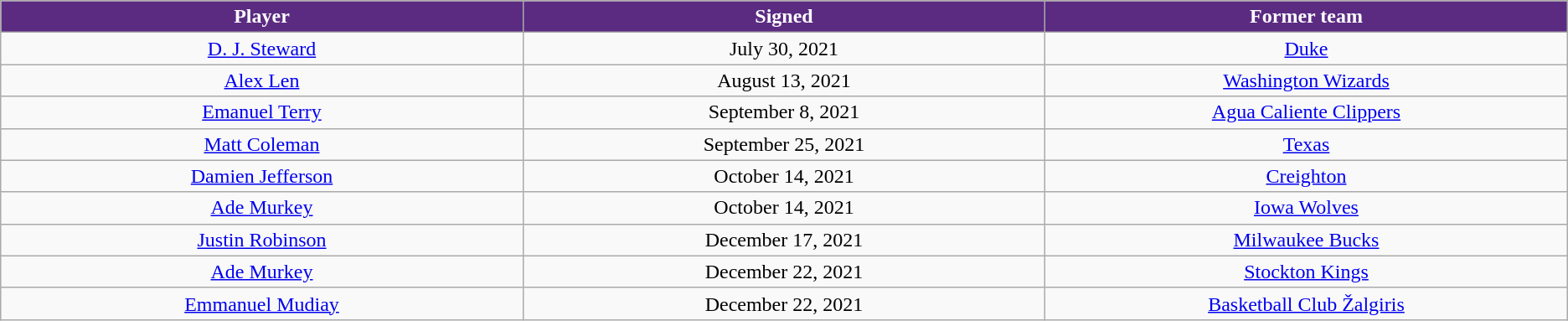<table class="wikitable sortable sortable" style="text-align: center">
<tr>
<th style="background:#5b2b82; color:white" width="10%">Player</th>
<th style="background:#5b2b82; color:white" width="10%">Signed</th>
<th style="background:#5b2b82; color:white" width="10%">Former team</th>
</tr>
<tr>
<td><a href='#'>D. J. Steward</a></td>
<td>July 30, 2021</td>
<td><a href='#'>Duke</a></td>
</tr>
<tr>
<td><a href='#'>Alex Len</a></td>
<td>August 13, 2021</td>
<td><a href='#'>Washington Wizards</a></td>
</tr>
<tr>
<td><a href='#'>Emanuel Terry</a></td>
<td>September 8, 2021</td>
<td><a href='#'>Agua Caliente Clippers</a></td>
</tr>
<tr>
<td><a href='#'>Matt Coleman</a></td>
<td>September 25, 2021</td>
<td><a href='#'>Texas</a></td>
</tr>
<tr>
<td><a href='#'>Damien Jefferson</a></td>
<td>October 14, 2021</td>
<td><a href='#'>Creighton</a></td>
</tr>
<tr>
<td><a href='#'>Ade Murkey</a></td>
<td>October 14, 2021</td>
<td><a href='#'>Iowa Wolves</a></td>
</tr>
<tr>
<td><a href='#'>Justin Robinson</a></td>
<td>December 17, 2021</td>
<td><a href='#'>Milwaukee Bucks</a></td>
</tr>
<tr>
<td><a href='#'>Ade Murkey</a></td>
<td>December 22, 2021</td>
<td><a href='#'>Stockton Kings</a></td>
</tr>
<tr>
<td><a href='#'>Emmanuel Mudiay</a></td>
<td>December 22, 2021</td>
<td> <a href='#'>Basketball Club Žalgiris</a></td>
</tr>
</table>
